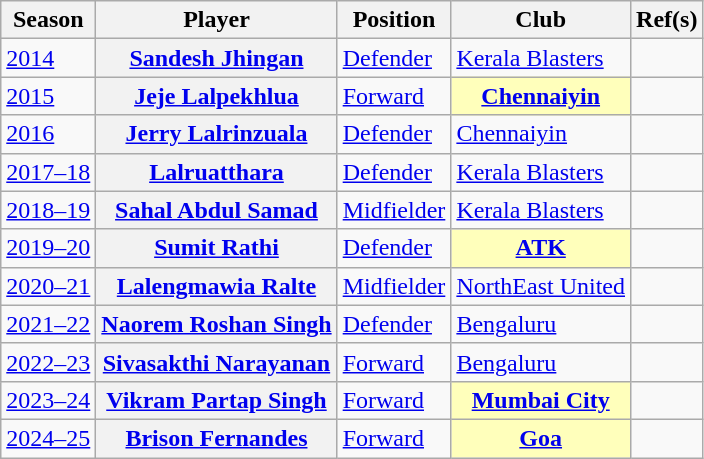<table class="wikitable sortable plainrowheaders">
<tr>
<th scope="col">Season</th>
<th scope="col">Player</th>
<th scope="col">Position</th>
<th scope="col">Club</th>
<th scope="col">Ref(s)</th>
</tr>
<tr>
<td><a href='#'>2014</a></td>
<th scope="row"><a href='#'>Sandesh Jhingan</a></th>
<td><a href='#'>Defender</a></td>
<td><a href='#'>Kerala Blasters</a></td>
<td style="text-align:center"></td>
</tr>
<tr>
<td><a href='#'>2015</a></td>
<th scope="row"><a href='#'>Jeje Lalpekhlua</a></th>
<td><a href='#'>Forward</a></td>
<th scope="row" style="background:#ffb"><a href='#'>Chennaiyin</a></th>
<td style="text-align:center"></td>
</tr>
<tr>
<td><a href='#'>2016</a></td>
<th scope="row"><a href='#'>Jerry Lalrinzuala</a></th>
<td><a href='#'>Defender</a></td>
<td><a href='#'>Chennaiyin</a></td>
<td style="text-align:center"></td>
</tr>
<tr>
<td><a href='#'>2017–18</a></td>
<th scope="row"><a href='#'>Lalruatthara</a></th>
<td><a href='#'>Defender</a></td>
<td><a href='#'>Kerala Blasters</a></td>
<td style="text-align:center"></td>
</tr>
<tr>
<td><a href='#'>2018–19</a></td>
<th scope="row"><a href='#'>Sahal Abdul Samad</a></th>
<td><a href='#'>Midfielder</a></td>
<td><a href='#'>Kerala Blasters</a></td>
<td style="text-align:center"></td>
</tr>
<tr>
<td><a href='#'>2019–20</a></td>
<th scope="row"><a href='#'>Sumit Rathi</a></th>
<td><a href='#'>Defender</a></td>
<th scope="row" style="background:#ffb"><a href='#'>ATK</a></th>
<td style="text-align:center"></td>
</tr>
<tr>
<td><a href='#'>2020–21</a></td>
<th scope="row"><a href='#'>Lalengmawia Ralte</a></th>
<td><a href='#'>Midfielder</a></td>
<td><a href='#'>NorthEast United</a></td>
<td style="text-align:center"></td>
</tr>
<tr>
<td><a href='#'>2021–22</a></td>
<th scope="row"><a href='#'>Naorem Roshan Singh</a></th>
<td><a href='#'>Defender</a></td>
<td><a href='#'>Bengaluru</a></td>
<td style="text-align:center"></td>
</tr>
<tr>
<td><a href='#'>2022–23</a></td>
<th scope="row"><a href='#'>Sivasakthi Narayanan</a></th>
<td><a href='#'>Forward</a></td>
<td><a href='#'>Bengaluru</a></td>
<td style="text-align:center"></td>
</tr>
<tr>
<td><a href='#'>2023–24</a></td>
<th scope="row"><a href='#'>Vikram Partap Singh</a></th>
<td><a href='#'>Forward</a></td>
<th scope="row" style="background:#ffb"><a href='#'>Mumbai City</a></th>
<td style="text-align:center"></td>
</tr>
<tr>
<td><a href='#'>2024–25</a></td>
<th scope="row"><a href='#'>Brison Fernandes</a></th>
<td><a href='#'>Forward</a></td>
<th scope="row" style="background:#ffb"><a href='#'>Goa</a></th>
<td></td>
</tr>
</table>
